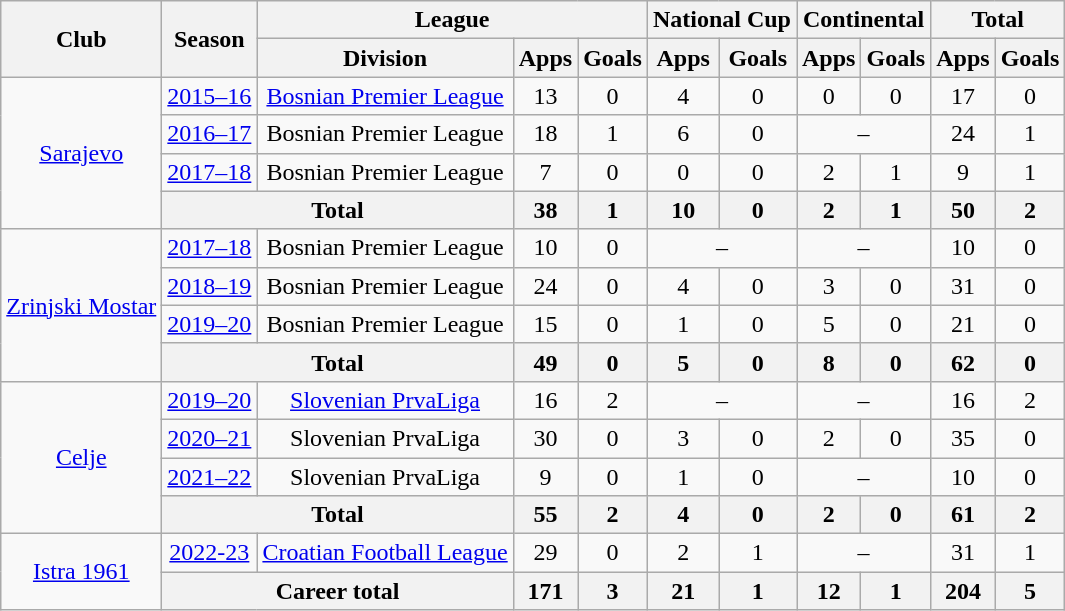<table class="wikitable" style="text-align:center">
<tr>
<th rowspan=2>Club</th>
<th rowspan=2>Season</th>
<th colspan=3>League</th>
<th colspan=2>National Cup</th>
<th colspan=2>Continental</th>
<th colspan=2>Total</th>
</tr>
<tr>
<th>Division</th>
<th>Apps</th>
<th>Goals</th>
<th>Apps</th>
<th>Goals</th>
<th>Apps</th>
<th>Goals</th>
<th>Apps</th>
<th>Goals</th>
</tr>
<tr>
<td rowspan=4><a href='#'>Sarajevo</a></td>
<td><a href='#'>2015–16</a></td>
<td><a href='#'>Bosnian Premier League</a></td>
<td>13</td>
<td>0</td>
<td>4</td>
<td>0</td>
<td>0</td>
<td>0</td>
<td>17</td>
<td>0</td>
</tr>
<tr>
<td><a href='#'>2016–17</a></td>
<td>Bosnian Premier League</td>
<td>18</td>
<td>1</td>
<td>6</td>
<td>0</td>
<td colspan=2>–</td>
<td>24</td>
<td>1</td>
</tr>
<tr>
<td><a href='#'>2017–18</a></td>
<td>Bosnian Premier League</td>
<td>7</td>
<td>0</td>
<td>0</td>
<td>0</td>
<td>2</td>
<td>1</td>
<td>9</td>
<td>1</td>
</tr>
<tr>
<th colspan=2>Total</th>
<th>38</th>
<th>1</th>
<th>10</th>
<th>0</th>
<th>2</th>
<th>1</th>
<th>50</th>
<th>2</th>
</tr>
<tr>
<td rowspan=4><a href='#'>Zrinjski Mostar</a></td>
<td><a href='#'>2017–18</a></td>
<td>Bosnian Premier League</td>
<td>10</td>
<td>0</td>
<td colspan=2>–</td>
<td colspan=2>–</td>
<td>10</td>
<td>0</td>
</tr>
<tr>
<td><a href='#'>2018–19</a></td>
<td>Bosnian Premier League</td>
<td>24</td>
<td>0</td>
<td>4</td>
<td>0</td>
<td>3</td>
<td>0</td>
<td>31</td>
<td>0</td>
</tr>
<tr>
<td><a href='#'>2019–20</a></td>
<td>Bosnian Premier League</td>
<td>15</td>
<td>0</td>
<td>1</td>
<td>0</td>
<td>5</td>
<td>0</td>
<td>21</td>
<td>0</td>
</tr>
<tr>
<th colspan=2>Total</th>
<th>49</th>
<th>0</th>
<th>5</th>
<th>0</th>
<th>8</th>
<th>0</th>
<th>62</th>
<th>0</th>
</tr>
<tr>
<td rowspan=4><a href='#'>Celje</a></td>
<td><a href='#'>2019–20</a></td>
<td><a href='#'>Slovenian PrvaLiga</a></td>
<td>16</td>
<td>2</td>
<td colspan=2>–</td>
<td colspan=2>–</td>
<td>16</td>
<td>2</td>
</tr>
<tr>
<td><a href='#'>2020–21</a></td>
<td>Slovenian PrvaLiga</td>
<td>30</td>
<td>0</td>
<td>3</td>
<td>0</td>
<td>2</td>
<td>0</td>
<td>35</td>
<td>0</td>
</tr>
<tr>
<td><a href='#'>2021–22</a></td>
<td>Slovenian PrvaLiga</td>
<td>9</td>
<td>0</td>
<td>1</td>
<td>0</td>
<td colspan=2>–</td>
<td>10</td>
<td>0</td>
</tr>
<tr>
<th colspan=2>Total</th>
<th>55</th>
<th>2</th>
<th>4</th>
<th>0</th>
<th>2</th>
<th>0</th>
<th>61</th>
<th>2</th>
</tr>
<tr>
<td rowspan=2><a href='#'>Istra 1961</a></td>
<td><a href='#'>2022-23</a></td>
<td><a href='#'>Croatian Football League</a></td>
<td>29</td>
<td>0</td>
<td>2</td>
<td>1</td>
<td colspan=2>–</td>
<td>31</td>
<td>1</td>
</tr>
<tr>
<th colspan=2>Career total</th>
<th>171</th>
<th>3</th>
<th>21</th>
<th>1</th>
<th>12</th>
<th>1</th>
<th>204</th>
<th>5</th>
</tr>
</table>
